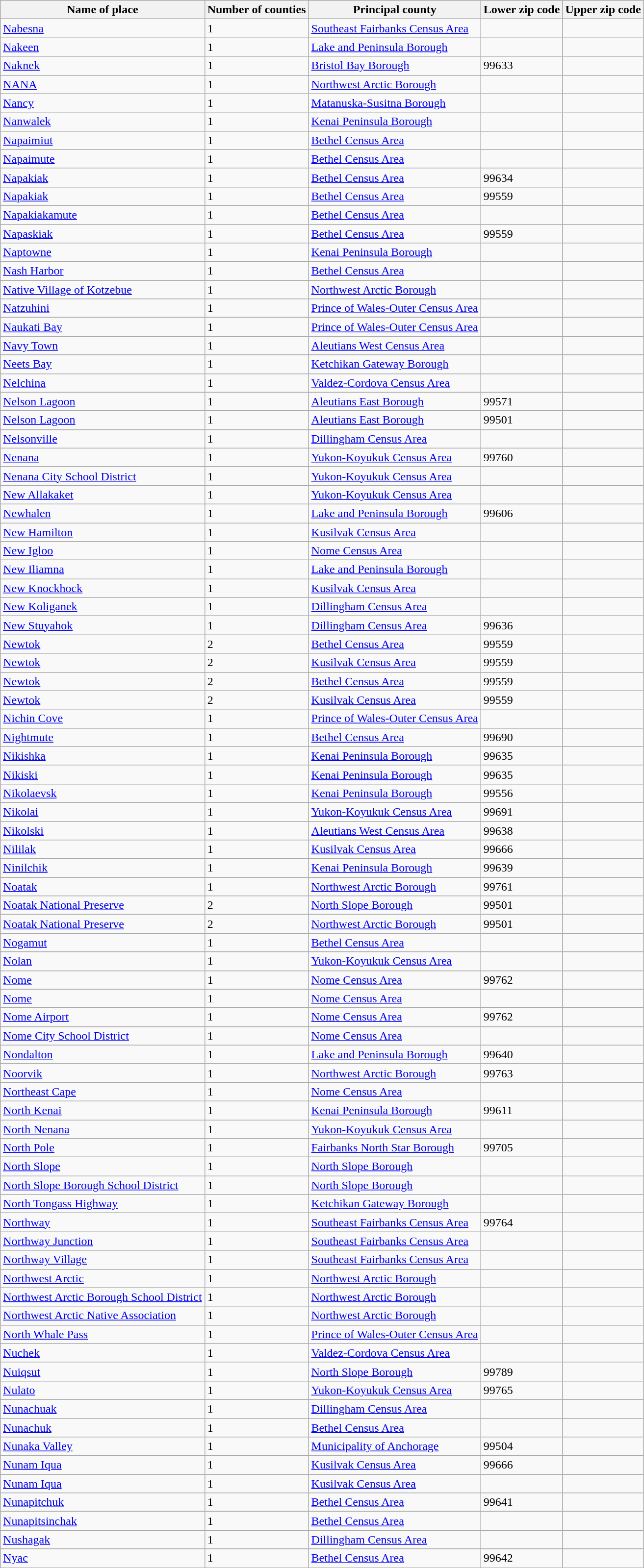<table class="wikitable">
<tr>
<th>Name of place</th>
<th>Number of counties</th>
<th>Principal county</th>
<th>Lower zip code</th>
<th>Upper zip code</th>
</tr>
<tr --->
<td><a href='#'>Nabesna</a></td>
<td>1</td>
<td><a href='#'>Southeast Fairbanks Census Area</a></td>
<td> </td>
<td> </td>
</tr>
<tr --->
<td><a href='#'>Nakeen</a></td>
<td>1</td>
<td><a href='#'>Lake and Peninsula Borough</a></td>
<td> </td>
<td> </td>
</tr>
<tr --->
<td><a href='#'>Naknek</a></td>
<td>1</td>
<td><a href='#'>Bristol Bay Borough</a></td>
<td>99633</td>
<td> </td>
</tr>
<tr --->
<td><a href='#'>NANA</a></td>
<td>1</td>
<td><a href='#'>Northwest Arctic Borough</a></td>
<td> </td>
<td> </td>
</tr>
<tr --->
<td><a href='#'>Nancy</a></td>
<td>1</td>
<td><a href='#'>Matanuska-Susitna Borough</a></td>
<td> </td>
<td> </td>
</tr>
<tr --->
<td><a href='#'>Nanwalek</a></td>
<td>1</td>
<td><a href='#'>Kenai Peninsula Borough</a></td>
<td> </td>
<td> </td>
</tr>
<tr --->
<td><a href='#'>Napaimiut</a></td>
<td>1</td>
<td><a href='#'>Bethel Census Area</a></td>
<td> </td>
<td> </td>
</tr>
<tr --->
<td><a href='#'>Napaimute</a></td>
<td>1</td>
<td><a href='#'>Bethel Census Area</a></td>
<td> </td>
<td> </td>
</tr>
<tr --->
<td><a href='#'>Napakiak</a></td>
<td>1</td>
<td><a href='#'>Bethel Census Area</a></td>
<td>99634</td>
<td> </td>
</tr>
<tr --->
<td><a href='#'>Napakiak</a></td>
<td>1</td>
<td><a href='#'>Bethel Census Area</a></td>
<td>99559</td>
<td> </td>
</tr>
<tr --->
<td><a href='#'>Napakiakamute</a></td>
<td>1</td>
<td><a href='#'>Bethel Census Area</a></td>
<td> </td>
<td> </td>
</tr>
<tr --->
<td><a href='#'>Napaskiak</a></td>
<td>1</td>
<td><a href='#'>Bethel Census Area</a></td>
<td>99559</td>
<td> </td>
</tr>
<tr --->
<td><a href='#'>Naptowne</a></td>
<td>1</td>
<td><a href='#'>Kenai Peninsula Borough</a></td>
<td> </td>
<td> </td>
</tr>
<tr --->
<td><a href='#'>Nash Harbor</a></td>
<td>1</td>
<td><a href='#'>Bethel Census Area</a></td>
<td> </td>
<td> </td>
</tr>
<tr --->
<td><a href='#'>Native Village of Kotzebue</a></td>
<td>1</td>
<td><a href='#'>Northwest Arctic Borough</a></td>
<td> </td>
<td> </td>
</tr>
<tr --->
<td><a href='#'>Natzuhini</a></td>
<td>1</td>
<td><a href='#'>Prince of Wales-Outer Census Area</a></td>
<td> </td>
<td> </td>
</tr>
<tr --->
<td><a href='#'>Naukati Bay</a></td>
<td>1</td>
<td><a href='#'>Prince of Wales-Outer Census Area</a></td>
<td> </td>
<td> </td>
</tr>
<tr --->
<td><a href='#'>Navy Town</a></td>
<td>1</td>
<td><a href='#'>Aleutians West Census Area</a></td>
<td> </td>
<td> </td>
</tr>
<tr --->
<td><a href='#'>Neets Bay</a></td>
<td>1</td>
<td><a href='#'>Ketchikan Gateway Borough</a></td>
<td> </td>
<td> </td>
</tr>
<tr --->
<td><a href='#'>Nelchina</a></td>
<td>1</td>
<td><a href='#'>Valdez-Cordova Census Area</a></td>
<td> </td>
<td> </td>
</tr>
<tr --->
<td><a href='#'>Nelson Lagoon</a></td>
<td>1</td>
<td><a href='#'>Aleutians East Borough</a></td>
<td>99571</td>
<td> </td>
</tr>
<tr --->
<td><a href='#'>Nelson Lagoon</a></td>
<td>1</td>
<td><a href='#'>Aleutians East Borough</a></td>
<td>99501</td>
<td> </td>
</tr>
<tr --->
<td><a href='#'>Nelsonville</a></td>
<td>1</td>
<td><a href='#'>Dillingham Census Area</a></td>
<td> </td>
<td> </td>
</tr>
<tr --->
<td><a href='#'>Nenana</a></td>
<td>1</td>
<td><a href='#'>Yukon-Koyukuk Census Area</a></td>
<td>99760</td>
<td> </td>
</tr>
<tr --->
<td><a href='#'>Nenana City School District</a></td>
<td>1</td>
<td><a href='#'>Yukon-Koyukuk Census Area</a></td>
<td> </td>
<td> </td>
</tr>
<tr --->
<td><a href='#'>New Allakaket</a></td>
<td>1</td>
<td><a href='#'>Yukon-Koyukuk Census Area</a></td>
<td> </td>
<td> </td>
</tr>
<tr --->
<td><a href='#'>Newhalen</a></td>
<td>1</td>
<td><a href='#'>Lake and Peninsula Borough</a></td>
<td>99606</td>
<td> </td>
</tr>
<tr --->
<td><a href='#'>New Hamilton</a></td>
<td>1</td>
<td><a href='#'>Kusilvak Census Area</a></td>
<td> </td>
<td> </td>
</tr>
<tr --->
<td><a href='#'>New Igloo</a></td>
<td>1</td>
<td><a href='#'>Nome Census Area</a></td>
<td> </td>
<td> </td>
</tr>
<tr --->
<td><a href='#'>New Iliamna</a></td>
<td>1</td>
<td><a href='#'>Lake and Peninsula Borough</a></td>
<td> </td>
<td> </td>
</tr>
<tr --->
<td><a href='#'>New Knockhock</a></td>
<td>1</td>
<td><a href='#'>Kusilvak Census Area</a></td>
<td> </td>
<td> </td>
</tr>
<tr --->
<td><a href='#'>New Koliganek</a></td>
<td>1</td>
<td><a href='#'>Dillingham Census Area</a></td>
<td> </td>
<td> </td>
</tr>
<tr --->
<td><a href='#'>New Stuyahok</a></td>
<td>1</td>
<td><a href='#'>Dillingham Census Area</a></td>
<td>99636</td>
<td> </td>
</tr>
<tr --->
<td><a href='#'>Newtok</a></td>
<td>2</td>
<td><a href='#'>Bethel Census Area</a></td>
<td>99559</td>
<td> </td>
</tr>
<tr --->
<td><a href='#'>Newtok</a></td>
<td>2</td>
<td><a href='#'>Kusilvak Census Area</a></td>
<td>99559</td>
<td> </td>
</tr>
<tr --->
<td><a href='#'>Newtok</a></td>
<td>2</td>
<td><a href='#'>Bethel Census Area</a></td>
<td>99559</td>
<td> </td>
</tr>
<tr --->
<td><a href='#'>Newtok</a></td>
<td>2</td>
<td><a href='#'>Kusilvak Census Area</a></td>
<td>99559</td>
<td> </td>
</tr>
<tr --->
<td><a href='#'>Nichin Cove</a></td>
<td>1</td>
<td><a href='#'>Prince of Wales-Outer Census Area</a></td>
<td> </td>
<td> </td>
</tr>
<tr --->
<td><a href='#'>Nightmute</a></td>
<td>1</td>
<td><a href='#'>Bethel Census Area</a></td>
<td>99690</td>
<td> </td>
</tr>
<tr --->
<td><a href='#'>Nikishka</a></td>
<td>1</td>
<td><a href='#'>Kenai Peninsula Borough</a></td>
<td>99635</td>
<td> </td>
</tr>
<tr --->
<td><a href='#'>Nikiski</a></td>
<td>1</td>
<td><a href='#'>Kenai Peninsula Borough</a></td>
<td>99635</td>
<td> </td>
</tr>
<tr --->
<td><a href='#'>Nikolaevsk</a></td>
<td>1</td>
<td><a href='#'>Kenai Peninsula Borough</a></td>
<td>99556</td>
<td> </td>
</tr>
<tr --->
<td><a href='#'>Nikolai</a></td>
<td>1</td>
<td><a href='#'>Yukon-Koyukuk Census Area</a></td>
<td>99691</td>
<td> </td>
</tr>
<tr --->
<td><a href='#'>Nikolski</a></td>
<td>1</td>
<td><a href='#'>Aleutians West Census Area</a></td>
<td>99638</td>
<td> </td>
</tr>
<tr --->
<td><a href='#'>Nililak</a></td>
<td>1</td>
<td><a href='#'>Kusilvak Census Area</a></td>
<td>99666</td>
<td> </td>
</tr>
<tr --->
<td><a href='#'>Ninilchik</a></td>
<td>1</td>
<td><a href='#'>Kenai Peninsula Borough</a></td>
<td>99639</td>
<td> </td>
</tr>
<tr --->
<td><a href='#'>Noatak</a></td>
<td>1</td>
<td><a href='#'>Northwest Arctic Borough</a></td>
<td>99761</td>
<td> </td>
</tr>
<tr --->
<td><a href='#'>Noatak National Preserve</a></td>
<td>2</td>
<td><a href='#'>North Slope Borough</a></td>
<td>99501</td>
<td> </td>
</tr>
<tr --->
<td><a href='#'>Noatak National Preserve</a></td>
<td>2</td>
<td><a href='#'>Northwest Arctic Borough</a></td>
<td>99501</td>
<td> </td>
</tr>
<tr --->
<td><a href='#'>Nogamut</a></td>
<td>1</td>
<td><a href='#'>Bethel Census Area</a></td>
<td> </td>
<td> </td>
</tr>
<tr --->
<td><a href='#'>Nolan</a></td>
<td>1</td>
<td><a href='#'>Yukon-Koyukuk Census Area</a></td>
<td> </td>
<td> </td>
</tr>
<tr --->
<td><a href='#'>Nome</a></td>
<td>1</td>
<td><a href='#'>Nome Census Area</a></td>
<td>99762</td>
<td> </td>
</tr>
<tr --->
<td><a href='#'>Nome</a></td>
<td>1</td>
<td><a href='#'>Nome Census Area</a></td>
<td> </td>
<td> </td>
</tr>
<tr --->
<td><a href='#'>Nome Airport</a></td>
<td>1</td>
<td><a href='#'>Nome Census Area</a></td>
<td>99762</td>
<td> </td>
</tr>
<tr --->
<td><a href='#'>Nome City School District</a></td>
<td>1</td>
<td><a href='#'>Nome Census Area</a></td>
<td> </td>
<td> </td>
</tr>
<tr --->
<td><a href='#'>Nondalton</a></td>
<td>1</td>
<td><a href='#'>Lake and Peninsula Borough</a></td>
<td>99640</td>
<td> </td>
</tr>
<tr --->
<td><a href='#'>Noorvik</a></td>
<td>1</td>
<td><a href='#'>Northwest Arctic Borough</a></td>
<td>99763</td>
<td> </td>
</tr>
<tr --->
<td><a href='#'>Northeast Cape</a></td>
<td>1</td>
<td><a href='#'>Nome Census Area</a></td>
<td> </td>
<td> </td>
</tr>
<tr --->
<td><a href='#'>North Kenai</a></td>
<td>1</td>
<td><a href='#'>Kenai Peninsula Borough</a></td>
<td>99611</td>
<td> </td>
</tr>
<tr --->
<td><a href='#'>North Nenana</a></td>
<td>1</td>
<td><a href='#'>Yukon-Koyukuk Census Area</a></td>
<td> </td>
<td> </td>
</tr>
<tr --->
<td><a href='#'>North Pole</a></td>
<td>1</td>
<td><a href='#'>Fairbanks North Star Borough</a></td>
<td>99705</td>
<td> </td>
</tr>
<tr --->
<td><a href='#'>North Slope</a></td>
<td>1</td>
<td><a href='#'>North Slope Borough</a></td>
<td> </td>
<td> </td>
</tr>
<tr --->
<td><a href='#'>North Slope Borough School District</a></td>
<td>1</td>
<td><a href='#'>North Slope Borough</a></td>
<td> </td>
<td> </td>
</tr>
<tr --->
<td><a href='#'>North Tongass Highway</a></td>
<td>1</td>
<td><a href='#'>Ketchikan Gateway Borough</a></td>
<td> </td>
<td> </td>
</tr>
<tr --->
<td><a href='#'>Northway</a></td>
<td>1</td>
<td><a href='#'>Southeast Fairbanks Census Area</a></td>
<td>99764</td>
<td> </td>
</tr>
<tr --->
<td><a href='#'>Northway Junction</a></td>
<td>1</td>
<td><a href='#'>Southeast Fairbanks Census Area</a></td>
<td> </td>
<td> </td>
</tr>
<tr --->
<td><a href='#'>Northway Village</a></td>
<td>1</td>
<td><a href='#'>Southeast Fairbanks Census Area</a></td>
<td> </td>
<td> </td>
</tr>
<tr --->
<td><a href='#'>Northwest Arctic</a></td>
<td>1</td>
<td><a href='#'>Northwest Arctic Borough</a></td>
<td> </td>
<td> </td>
</tr>
<tr --->
<td><a href='#'>Northwest Arctic Borough School District</a></td>
<td>1</td>
<td><a href='#'>Northwest Arctic Borough</a></td>
<td> </td>
<td> </td>
</tr>
<tr --->
<td><a href='#'>Northwest Arctic Native Association</a></td>
<td>1</td>
<td><a href='#'>Northwest Arctic Borough</a></td>
<td> </td>
<td> </td>
</tr>
<tr --->
<td><a href='#'>North Whale Pass</a></td>
<td>1</td>
<td><a href='#'>Prince of Wales-Outer Census Area</a></td>
<td> </td>
<td> </td>
</tr>
<tr --->
<td><a href='#'>Nuchek</a></td>
<td>1</td>
<td><a href='#'>Valdez-Cordova Census Area</a></td>
<td> </td>
<td> </td>
</tr>
<tr --->
<td><a href='#'>Nuiqsut</a></td>
<td>1</td>
<td><a href='#'>North Slope Borough</a></td>
<td>99789</td>
<td> </td>
</tr>
<tr --->
<td><a href='#'>Nulato</a></td>
<td>1</td>
<td><a href='#'>Yukon-Koyukuk Census Area</a></td>
<td>99765</td>
<td> </td>
</tr>
<tr --->
<td><a href='#'>Nunachuak</a></td>
<td>1</td>
<td><a href='#'>Dillingham Census Area</a></td>
<td> </td>
<td> </td>
</tr>
<tr --->
<td><a href='#'>Nunachuk</a></td>
<td>1</td>
<td><a href='#'>Bethel Census Area</a></td>
<td> </td>
<td> </td>
</tr>
<tr --->
<td><a href='#'>Nunaka Valley</a></td>
<td>1</td>
<td><a href='#'>Municipality of Anchorage</a></td>
<td>99504</td>
<td> </td>
</tr>
<tr --->
<td><a href='#'>Nunam Iqua</a></td>
<td>1</td>
<td><a href='#'>Kusilvak Census Area</a></td>
<td>99666</td>
<td> </td>
</tr>
<tr --->
<td><a href='#'>Nunam Iqua</a></td>
<td>1</td>
<td><a href='#'>Kusilvak Census Area</a></td>
<td> </td>
<td> </td>
</tr>
<tr --->
<td><a href='#'>Nunapitchuk</a></td>
<td>1</td>
<td><a href='#'>Bethel Census Area</a></td>
<td>99641</td>
<td> </td>
</tr>
<tr --->
<td><a href='#'>Nunapitsinchak</a></td>
<td>1</td>
<td><a href='#'>Bethel Census Area</a></td>
<td> </td>
<td> </td>
</tr>
<tr --->
<td><a href='#'>Nushagak</a></td>
<td>1</td>
<td><a href='#'>Dillingham Census Area</a></td>
<td> </td>
<td> </td>
</tr>
<tr --->
<td><a href='#'>Nyac</a></td>
<td>1</td>
<td><a href='#'>Bethel Census Area</a></td>
<td>99642</td>
<td> </td>
</tr>
<tr --->
</tr>
</table>
